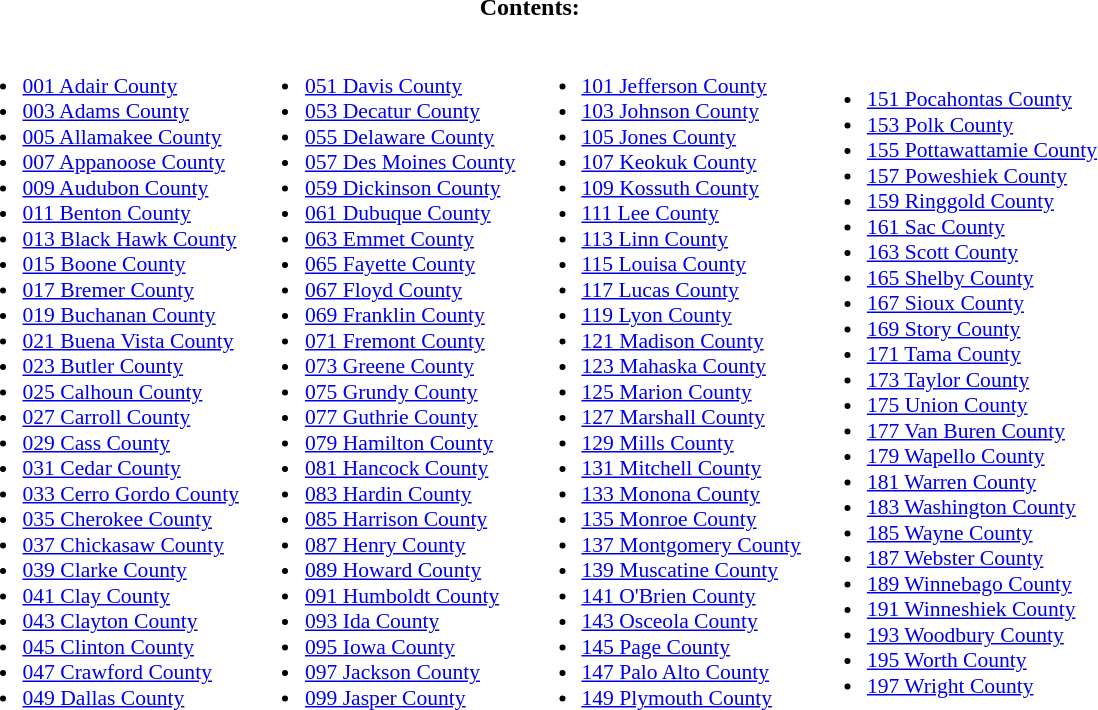<table id="toc" class="toc collapsible" summary="Contents">
<tr>
<th colspan=4>Contents:</th>
</tr>
<tr>
<td style="font-size:90%;"><br><ul><li><a href='#'>001 Adair County</a></li><li><a href='#'>003 Adams County</a></li><li><a href='#'>005 Allamakee County</a></li><li><a href='#'>007 Appanoose County</a></li><li><a href='#'>009 Audubon County</a></li><li><a href='#'>011 Benton County</a></li><li><a href='#'>013 Black Hawk County</a></li><li><a href='#'>015 Boone County</a></li><li><a href='#'>017 Bremer County</a></li><li><a href='#'>019 Buchanan County</a></li><li><a href='#'>021 Buena Vista County</a></li><li><a href='#'>023 Butler County</a></li><li><a href='#'>025 Calhoun County</a></li><li><a href='#'>027 Carroll County</a></li><li><a href='#'>029 Cass County</a></li><li><a href='#'>031 Cedar County</a></li><li><a href='#'>033 Cerro Gordo County</a></li><li><a href='#'>035 Cherokee County</a></li><li><a href='#'>037 Chickasaw County</a></li><li><a href='#'>039 Clarke County</a></li><li><a href='#'>041 Clay County</a></li><li><a href='#'>043 Clayton County</a></li><li><a href='#'>045 Clinton County</a></li><li><a href='#'>047 Crawford County</a></li><li><a href='#'>049 Dallas County</a></li></ul></td>
<td style="font-size:90%;"><br><ul><li><a href='#'>051 Davis County</a></li><li><a href='#'>053 Decatur County</a></li><li><a href='#'>055 Delaware County</a></li><li><a href='#'>057 Des Moines County</a></li><li><a href='#'>059 Dickinson County</a></li><li><a href='#'>061 Dubuque County</a></li><li><a href='#'>063 Emmet County</a></li><li><a href='#'>065 Fayette County</a></li><li><a href='#'>067 Floyd County</a></li><li><a href='#'>069 Franklin County</a></li><li><a href='#'>071 Fremont County</a></li><li><a href='#'>073 Greene County</a></li><li><a href='#'>075 Grundy County</a></li><li><a href='#'>077 Guthrie County</a></li><li><a href='#'>079 Hamilton County</a></li><li><a href='#'>081 Hancock County</a></li><li><a href='#'>083 Hardin County</a></li><li><a href='#'>085 Harrison County</a></li><li><a href='#'>087 Henry County</a></li><li><a href='#'>089 Howard County</a></li><li><a href='#'>091 Humboldt County</a></li><li><a href='#'>093 Ida County</a></li><li><a href='#'>095 Iowa County</a></li><li><a href='#'>097 Jackson County</a></li><li><a href='#'>099 Jasper County</a></li></ul></td>
<td style="font-size:90%;"><br><ul><li><a href='#'>101 Jefferson County</a></li><li><a href='#'>103 Johnson County</a></li><li><a href='#'>105 Jones County</a></li><li><a href='#'>107 Keokuk County</a></li><li><a href='#'>109 Kossuth County</a></li><li><a href='#'>111 Lee County</a></li><li><a href='#'>113 Linn County</a></li><li><a href='#'>115 Louisa County</a></li><li><a href='#'>117 Lucas County</a></li><li><a href='#'>119 Lyon County</a></li><li><a href='#'>121 Madison County</a></li><li><a href='#'>123 Mahaska County</a></li><li><a href='#'>125 Marion County</a></li><li><a href='#'>127 Marshall County</a></li><li><a href='#'>129 Mills County</a></li><li><a href='#'>131 Mitchell County</a></li><li><a href='#'>133 Monona County</a></li><li><a href='#'>135 Monroe County</a></li><li><a href='#'>137 Montgomery County</a></li><li><a href='#'>139 Muscatine County</a></li><li><a href='#'>141 O'Brien County</a></li><li><a href='#'>143 Osceola County</a></li><li><a href='#'>145 Page County</a></li><li><a href='#'>147 Palo Alto County</a></li><li><a href='#'>149 Plymouth County</a></li></ul></td>
<td style="font-size:90%;"><br><ul><li><a href='#'>151 Pocahontas County</a></li><li><a href='#'>153 Polk County</a></li><li><a href='#'>155 Pottawattamie County</a></li><li><a href='#'>157 Poweshiek County</a></li><li><a href='#'>159 Ringgold County</a></li><li><a href='#'>161 Sac County</a></li><li><a href='#'>163 Scott County</a></li><li><a href='#'>165 Shelby County</a></li><li><a href='#'>167 Sioux County</a></li><li><a href='#'>169 Story County</a></li><li><a href='#'>171 Tama County</a></li><li><a href='#'>173 Taylor County</a></li><li><a href='#'>175 Union County</a></li><li><a href='#'>177 Van Buren County</a></li><li><a href='#'>179 Wapello County</a></li><li><a href='#'>181 Warren County</a></li><li><a href='#'>183 Washington County</a></li><li><a href='#'>185 Wayne County</a></li><li><a href='#'>187 Webster County</a></li><li><a href='#'>189 Winnebago County</a></li><li><a href='#'>191 Winneshiek County</a></li><li><a href='#'>193 Woodbury County</a></li><li><a href='#'>195 Worth County</a></li><li><a href='#'>197 Wright County</a></li></ul></td>
</tr>
</table>
